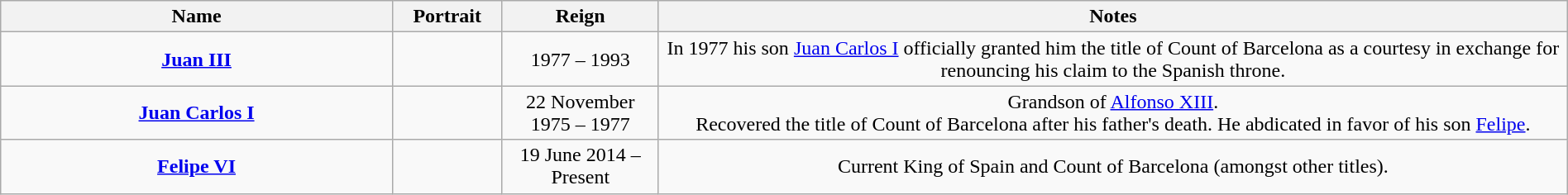<table style="text-align:center; width:100%" class="wikitable">
<tr>
<th width=25%>Name</th>
<th width=105px>Portrait</th>
<th width=10%>Reign</th>
<th width=58%>Notes</th>
</tr>
<tr>
<td><strong><a href='#'>Juan III</a></strong></td>
<td></td>
<td>1977 – 1993</td>
<td>In 1977 his son <a href='#'>Juan Carlos I</a> officially granted him the title of Count of Barcelona as a courtesy in exchange for renouncing his claim to the Spanish throne.</td>
</tr>
<tr>
<td><strong><a href='#'>Juan Carlos I</a></strong></td>
<td></td>
<td>22 November 1975 – 1977</td>
<td>Grandson of <a href='#'>Alfonso XIII</a>.<br> Recovered the title of Count of Barcelona after his father's death. He abdicated in favor of his son <a href='#'>Felipe</a>.</td>
</tr>
<tr>
<td><strong><a href='#'>Felipe VI</a></strong></td>
<td></td>
<td>19 June 2014 – Present</td>
<td>Current King of Spain and Count of Barcelona (amongst other titles).</td>
</tr>
</table>
